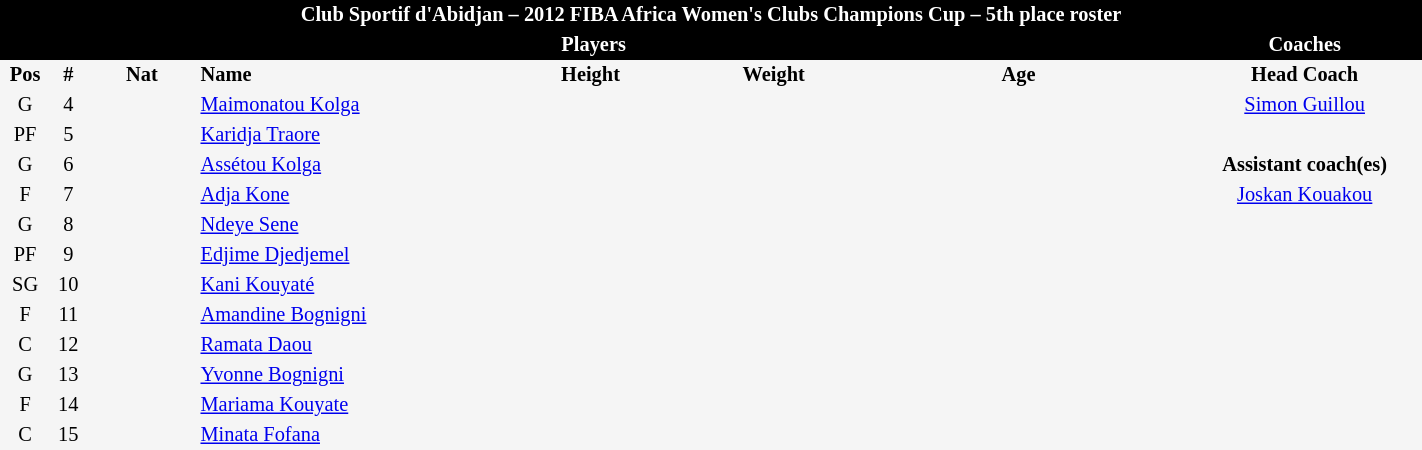<table border=0 cellpadding=2 cellspacing=0  |- bgcolor=#f5f5f5 style="text-align:center; font-size:85%;" width=75%>
<tr>
<td colspan="8" style="background: black; color: white"><strong>Club Sportif d'Abidjan – 2012 FIBA Africa Women's Clubs Champions Cup – 5th place roster</strong></td>
</tr>
<tr>
<td colspan="7" style="background: black; color: white"><strong>Players</strong></td>
<td style="background: black; color: white"><strong>Coaches</strong></td>
</tr>
<tr style="background=#f5f5f5; color: black">
<th width=5px>Pos</th>
<th width=5px>#</th>
<th width=50px>Nat</th>
<th width=135px align=left>Name</th>
<th width=100px>Height</th>
<th width=70px>Weight</th>
<th width=160px>Age</th>
<th width=110px>Head Coach</th>
</tr>
<tr>
<td>G</td>
<td>4</td>
<td></td>
<td align=left><a href='#'>Maimonatou Kolga</a></td>
<td><span></span></td>
<td></td>
<td><span></span></td>
<td> <a href='#'>Simon Guillou</a></td>
</tr>
<tr>
<td>PF</td>
<td>5</td>
<td></td>
<td align=left><a href='#'>Karidja Traore</a></td>
<td><span></span></td>
<td></td>
<td><span></span></td>
</tr>
<tr>
<td>G</td>
<td>6</td>
<td></td>
<td align=left><a href='#'>Assétou Kolga</a></td>
<td><span></span></td>
<td></td>
<td><span></span></td>
<td><strong>Assistant coach(es)</strong></td>
</tr>
<tr>
<td>F</td>
<td>7</td>
<td></td>
<td align=left><a href='#'>Adja Kone</a></td>
<td><span></span></td>
<td></td>
<td><span></span></td>
<td> <a href='#'>Joskan Kouakou</a></td>
</tr>
<tr>
<td>G</td>
<td>8</td>
<td></td>
<td align=left><a href='#'>Ndeye Sene</a></td>
<td><span></span></td>
<td></td>
<td><span></span></td>
</tr>
<tr>
<td>PF</td>
<td>9</td>
<td></td>
<td align=left><a href='#'>Edjime Djedjemel</a></td>
<td><span></span></td>
<td></td>
<td><span></span></td>
</tr>
<tr>
<td>SG</td>
<td>10</td>
<td></td>
<td align=left><a href='#'>Kani Kouyaté</a></td>
<td><span></span></td>
<td></td>
<td><span></span></td>
</tr>
<tr>
<td>F</td>
<td>11</td>
<td></td>
<td align=left><a href='#'>Amandine Bognigni</a></td>
<td><span></span></td>
<td></td>
<td><span></span></td>
</tr>
<tr>
<td>C</td>
<td>12</td>
<td></td>
<td align=left><a href='#'>Ramata Daou</a></td>
<td><span></span></td>
<td></td>
<td><span></span></td>
</tr>
<tr>
<td>G</td>
<td>13</td>
<td></td>
<td align=left><a href='#'>Yvonne Bognigni</a></td>
<td><span></span></td>
<td></td>
<td><span></span></td>
</tr>
<tr>
<td>F</td>
<td>14</td>
<td></td>
<td align=left><a href='#'>Mariama Kouyate</a></td>
<td><span></span></td>
<td></td>
<td><span></span></td>
</tr>
<tr>
<td>C</td>
<td>15</td>
<td></td>
<td align=left><a href='#'>Minata Fofana</a></td>
<td><span></span></td>
<td></td>
<td><span></span></td>
</tr>
</table>
